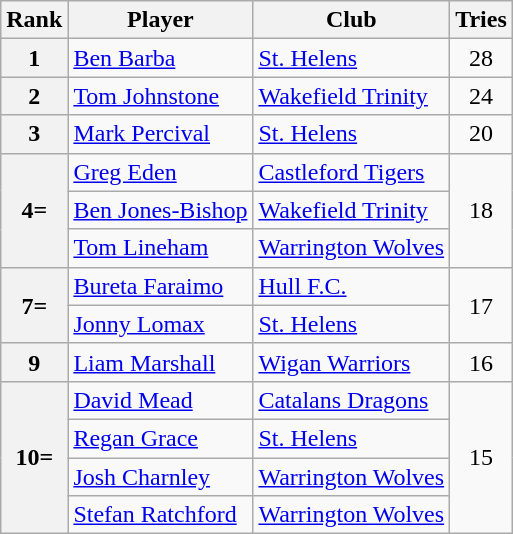<table class="wikitable" style="text-align:center">
<tr>
<th>Rank</th>
<th>Player</th>
<th>Club</th>
<th>Tries</th>
</tr>
<tr>
<th>1</th>
<td align="left"> <a href='#'>Ben Barba</a></td>
<td align="left"> <a href='#'>St. Helens</a></td>
<td>28</td>
</tr>
<tr>
<th>2</th>
<td align="left"> <a href='#'>Tom Johnstone</a></td>
<td align="left"> <a href='#'>Wakefield Trinity</a></td>
<td>24</td>
</tr>
<tr>
<th>3</th>
<td align="left"> <a href='#'>Mark Percival</a></td>
<td align="left"> <a href='#'>St. Helens</a></td>
<td>20</td>
</tr>
<tr>
<th rowspan=3>4=</th>
<td align="left"> <a href='#'>Greg Eden</a></td>
<td align="left"> <a href='#'>Castleford Tigers</a></td>
<td Rowspan=3>18</td>
</tr>
<tr>
<td align="left"> <a href='#'>Ben Jones-Bishop</a></td>
<td align="left"> <a href='#'>Wakefield Trinity</a></td>
</tr>
<tr>
<td align="left"> <a href='#'>Tom Lineham</a></td>
<td align="left"> <a href='#'>Warrington Wolves</a></td>
</tr>
<tr>
<th rowspan=2>7=</th>
<td align="left"> <a href='#'>Bureta Faraimo</a></td>
<td align="left"> <a href='#'>Hull F.C.</a></td>
<td Rowspan=2>17</td>
</tr>
<tr>
<td align="left"> <a href='#'>Jonny Lomax</a></td>
<td align="left"> <a href='#'>St. Helens</a></td>
</tr>
<tr>
<th>9</th>
<td align="left"> <a href='#'>Liam Marshall</a></td>
<td align="left"> <a href='#'>Wigan Warriors</a></td>
<td>16</td>
</tr>
<tr>
<th rowspan=4>10=</th>
<td align="left"> <a href='#'>David Mead</a></td>
<td align="left"> <a href='#'>Catalans Dragons</a></td>
<td rowspan=4>15</td>
</tr>
<tr>
<td align="left"> <a href='#'>Regan Grace</a></td>
<td align="left"> <a href='#'>St. Helens</a></td>
</tr>
<tr>
<td align="left"> <a href='#'>Josh Charnley</a></td>
<td align="left"> <a href='#'>Warrington Wolves</a></td>
</tr>
<tr>
<td align="left"> <a href='#'>Stefan Ratchford</a></td>
<td align="left"> <a href='#'>Warrington Wolves</a></td>
</tr>
</table>
